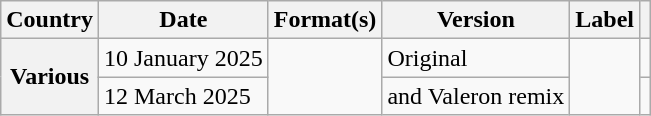<table class="wikitable plainrowheaders">
<tr>
<th scope="col">Country</th>
<th scope="col">Date</th>
<th scope="col">Format(s)</th>
<th scope="col">Version</th>
<th scope="col">Label</th>
<th scope="col"></th>
</tr>
<tr>
<th scope="row" rowspan="2">Various</th>
<td>10 January 2025</td>
<td rowspan="2"></td>
<td>Original</td>
<td rowspan="2"></td>
<td align="center"></td>
</tr>
<tr>
<td>12 March 2025</td>
<td> and Valeron remix</td>
<td align="center"></td>
</tr>
</table>
